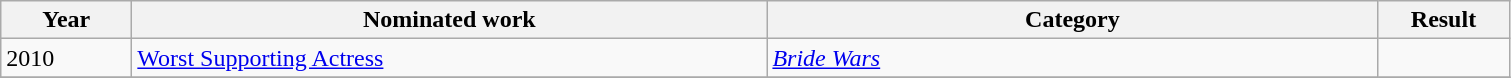<table class=wikitable>
<tr>
<th scope="col" style="width:5em;">Year</th>
<th scope="col" style="width:26em;">Nominated work</th>
<th scope="col" style="width:25em;">Category</th>
<th scope="col" style="width:5em;">Result</th>
</tr>
<tr>
<td>2010</td>
<td><a href='#'>Worst Supporting Actress</a></td>
<td><em><a href='#'>Bride Wars</a></em></td>
<td></td>
</tr>
<tr>
</tr>
</table>
